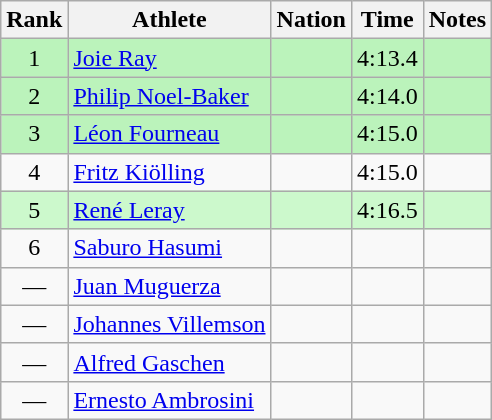<table class="wikitable sortable" style="text-align:center">
<tr>
<th>Rank</th>
<th>Athlete</th>
<th>Nation</th>
<th>Time</th>
<th>Notes</th>
</tr>
<tr bgcolor=bbf3bb>
<td>1</td>
<td align=left><a href='#'>Joie Ray</a></td>
<td align=left></td>
<td>4:13.4</td>
<td></td>
</tr>
<tr bgcolor=bbf3bb>
<td>2</td>
<td align=left><a href='#'>Philip Noel-Baker</a></td>
<td align=left></td>
<td>4:14.0</td>
<td></td>
</tr>
<tr bgcolor=bbf3bb>
<td>3</td>
<td align=left><a href='#'>Léon Fourneau</a></td>
<td align=left></td>
<td>4:15.0</td>
<td></td>
</tr>
<tr>
<td>4</td>
<td align=left><a href='#'>Fritz Kiölling</a></td>
<td align=left></td>
<td>4:15.0</td>
<td></td>
</tr>
<tr bgcolor=ccf9cc>
<td>5</td>
<td align=left><a href='#'>René Leray</a></td>
<td align=left></td>
<td>4:16.5</td>
<td></td>
</tr>
<tr>
<td>6</td>
<td align=left><a href='#'>Saburo Hasumi</a></td>
<td align=left></td>
<td></td>
<td></td>
</tr>
<tr>
<td>—</td>
<td align=left><a href='#'>Juan Muguerza</a></td>
<td align=left></td>
<td></td>
<td></td>
</tr>
<tr>
<td>—</td>
<td align=left><a href='#'>Johannes Villemson</a></td>
<td align=left></td>
<td></td>
<td></td>
</tr>
<tr>
<td>—</td>
<td align=left><a href='#'>Alfred Gaschen</a></td>
<td align=left></td>
<td></td>
<td></td>
</tr>
<tr>
<td>—</td>
<td align=left><a href='#'>Ernesto Ambrosini</a></td>
<td align=left></td>
<td></td>
<td></td>
</tr>
</table>
